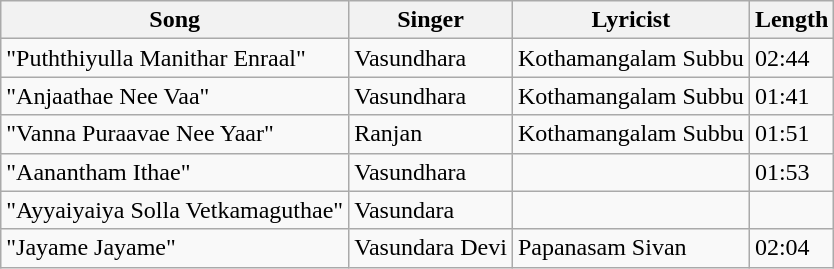<table class="wikitable">
<tr>
<th>Song</th>
<th>Singer</th>
<th>Lyricist</th>
<th>Length</th>
</tr>
<tr>
<td>"Puththiyulla Manithar Enraal"</td>
<td>Vasundhara</td>
<td>Kothamangalam Subbu</td>
<td>02:44</td>
</tr>
<tr>
<td>"Anjaathae Nee Vaa"</td>
<td>Vasundhara</td>
<td>Kothamangalam Subbu</td>
<td>01:41</td>
</tr>
<tr>
<td>"Vanna Puraavae Nee Yaar"</td>
<td>Ranjan</td>
<td>Kothamangalam Subbu</td>
<td>01:51</td>
</tr>
<tr>
<td>"Aanantham Ithae"</td>
<td>Vasundhara</td>
<td></td>
<td>01:53</td>
</tr>
<tr>
<td>"Ayyaiyaiya Solla Vetkamaguthae"</td>
<td>Vasundara</td>
<td></td>
<td></td>
</tr>
<tr>
<td>"Jayame Jayame"</td>
<td>Vasundara Devi</td>
<td>Papanasam Sivan</td>
<td>02:04</td>
</tr>
</table>
